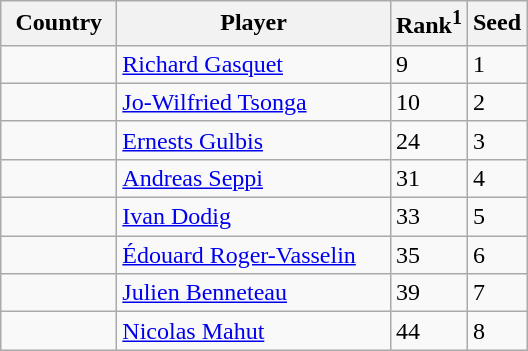<table class="sortable wikitable">
<tr>
<th width="70">Country</th>
<th width="175">Player</th>
<th>Rank<sup>1</sup></th>
<th>Seed</th>
</tr>
<tr>
<td></td>
<td><a href='#'>Richard Gasquet</a></td>
<td>9</td>
<td>1</td>
</tr>
<tr>
<td></td>
<td><a href='#'>Jo-Wilfried Tsonga</a></td>
<td>10</td>
<td>2</td>
</tr>
<tr>
<td></td>
<td><a href='#'>Ernests Gulbis</a></td>
<td>24</td>
<td>3</td>
</tr>
<tr>
<td></td>
<td><a href='#'>Andreas Seppi</a></td>
<td>31</td>
<td>4</td>
</tr>
<tr>
<td></td>
<td><a href='#'>Ivan Dodig</a></td>
<td>33</td>
<td>5</td>
</tr>
<tr>
<td></td>
<td><a href='#'>Édouard Roger-Vasselin</a></td>
<td>35</td>
<td>6</td>
</tr>
<tr>
<td></td>
<td><a href='#'>Julien Benneteau</a></td>
<td>39</td>
<td>7</td>
</tr>
<tr>
<td></td>
<td><a href='#'>Nicolas Mahut</a></td>
<td>44</td>
<td>8</td>
</tr>
</table>
